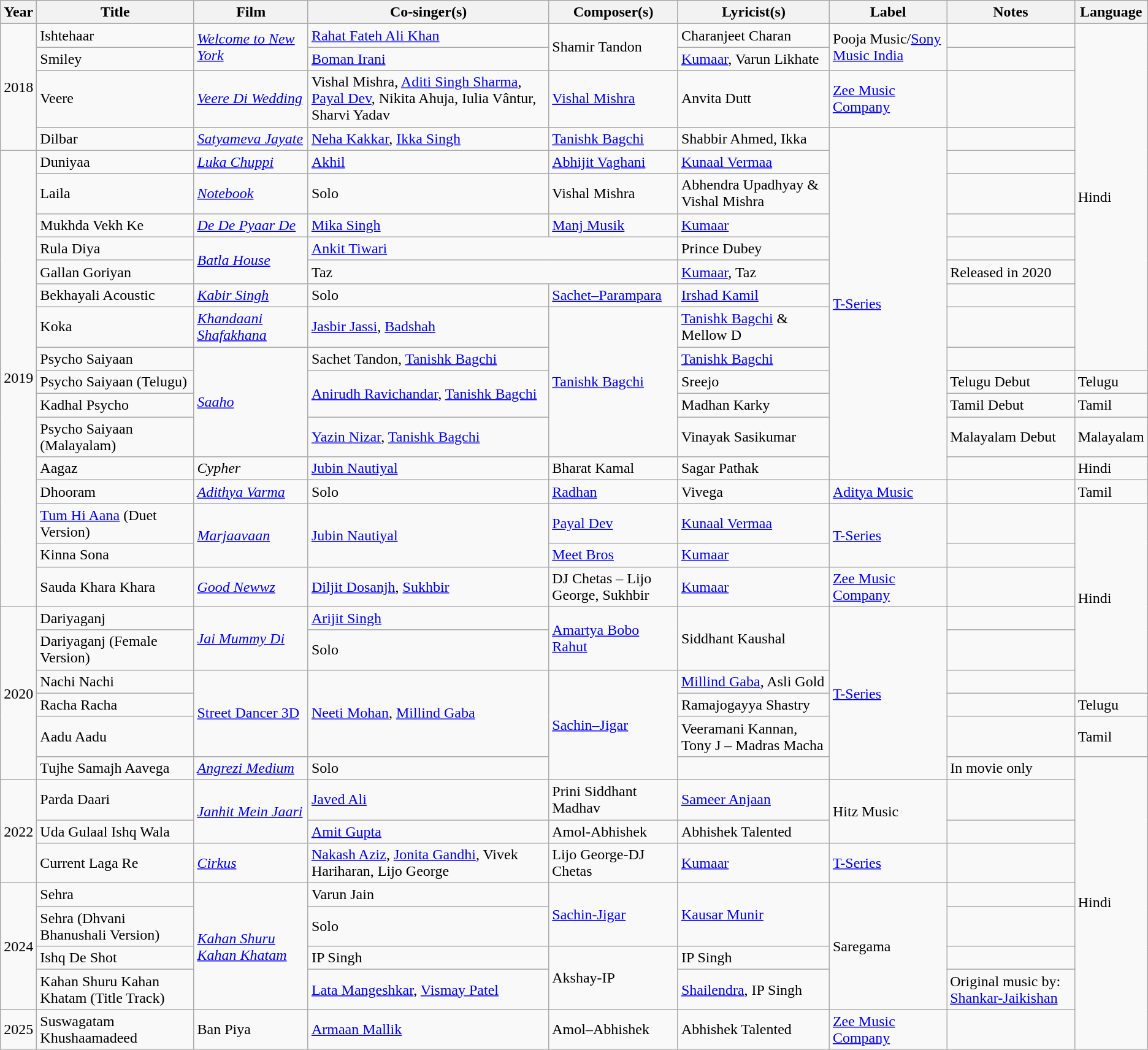<table class="wikitable">
<tr>
<th>Year</th>
<th>Title</th>
<th>Film</th>
<th>Co-singer(s)</th>
<th>Composer(s)</th>
<th>Lyricist(s)</th>
<th>Label</th>
<th>Notes</th>
<th>Language</th>
</tr>
<tr>
<td rowspan="4">2018</td>
<td>Ishtehaar</td>
<td rowspan="2"><em><a href='#'>Welcome to New York</a></em></td>
<td><a href='#'>Rahat Fateh Ali Khan</a></td>
<td rowspan="2">Shamir Tandon</td>
<td>Charanjeet Charan</td>
<td rowspan="2">Pooja Music/<a href='#'>Sony Music India</a></td>
<td></td>
<td rowspan="12">Hindi</td>
</tr>
<tr>
<td>Smiley</td>
<td><a href='#'>Boman Irani</a></td>
<td><a href='#'>Kumaar</a>, Varun Likhate</td>
<td></td>
</tr>
<tr>
<td>Veere</td>
<td><em><a href='#'>Veere Di Wedding</a></em></td>
<td>Vishal Mishra, <a href='#'>Aditi Singh Sharma</a>, <a href='#'>Payal Dev</a>, Nikita Ahuja, Iulia Vântur, Sharvi Yadav</td>
<td><a href='#'>Vishal Mishra</a></td>
<td>Anvita Dutt</td>
<td><a href='#'>Zee Music Company</a></td>
<td></td>
</tr>
<tr>
<td>Dilbar</td>
<td><em><a href='#'>Satyameva Jayate</a></em></td>
<td><a href='#'>Neha Kakkar</a>, <a href='#'>Ikka Singh</a></td>
<td><a href='#'>Tanishk Bagchi</a></td>
<td>Shabbir Ahmed, Ikka</td>
<td rowspan="13"><a href='#'>T-Series</a></td>
<td></td>
</tr>
<tr>
<td rowspan="16">2019</td>
<td>Duniyaa</td>
<td><em><a href='#'>Luka Chuppi</a></em></td>
<td><a href='#'>Akhil</a></td>
<td><a href='#'>Abhijit Vaghani</a></td>
<td><a href='#'>Kunaal Vermaa</a></td>
<td></td>
</tr>
<tr>
<td>Laila</td>
<td><em><a href='#'>Notebook</a></em></td>
<td>Solo</td>
<td>Vishal Mishra</td>
<td>Abhendra Upadhyay & Vishal Mishra</td>
<td></td>
</tr>
<tr>
<td>Mukhda Vekh Ke</td>
<td><em><a href='#'>De De Pyaar De</a></em></td>
<td><a href='#'>Mika Singh</a></td>
<td><a href='#'>Manj Musik</a></td>
<td><a href='#'>Kumaar</a></td>
<td></td>
</tr>
<tr>
<td>Rula Diya</td>
<td rowspan=2><em><a href='#'>Batla House</a></em></td>
<td colspan=2><a href='#'>Ankit Tiwari</a></td>
<td>Prince Dubey</td>
<td></td>
</tr>
<tr>
<td>Gallan Goriyan</td>
<td colspan=2>Taz</td>
<td><a href='#'>Kumaar</a>, Taz</td>
<td>Released in 2020</td>
</tr>
<tr>
<td>Bekhayali Acoustic</td>
<td><em><a href='#'>Kabir Singh</a></em></td>
<td>Solo</td>
<td><a href='#'>Sachet–Parampara</a></td>
<td><a href='#'>Irshad Kamil</a></td>
<td></td>
</tr>
<tr>
<td>Koka</td>
<td><em><a href='#'>Khandaani Shafakhana</a></em></td>
<td><a href='#'>Jasbir Jassi</a>, <a href='#'>Badshah</a></td>
<td rowspan="5"><a href='#'>Tanishk Bagchi</a></td>
<td><a href='#'>Tanishk Bagchi</a> & Mellow D</td>
<td></td>
</tr>
<tr>
<td>Psycho Saiyaan</td>
<td rowspan=4><em><a href='#'>Saaho</a></em></td>
<td>Sachet Tandon, <a href='#'>Tanishk Bagchi</a></td>
<td><a href='#'>Tanishk Bagchi</a></td>
<td></td>
</tr>
<tr>
<td>Psycho Saiyaan (Telugu)</td>
<td rowspan=2><a href='#'>Anirudh Ravichandar</a>, <a href='#'>Tanishk Bagchi</a></td>
<td>Sreejo</td>
<td>Telugu Debut</td>
<td>Telugu</td>
</tr>
<tr>
<td>Kadhal Psycho</td>
<td>Madhan Karky</td>
<td>Tamil Debut</td>
<td>Tamil</td>
</tr>
<tr>
<td>Psycho Saiyaan (Malayalam)</td>
<td><a href='#'>Yazin Nizar</a>, <a href='#'>Tanishk Bagchi</a></td>
<td>Vinayak Sasikumar</td>
<td>Malayalam Debut</td>
<td>Malayalam</td>
</tr>
<tr>
<td>Aagaz</td>
<td><em>Cypher</em></td>
<td><a href='#'>Jubin Nautiyal</a></td>
<td>Bharat Kamal</td>
<td>Sagar Pathak</td>
<td></td>
<td>Hindi</td>
</tr>
<tr>
<td>Dhooram</td>
<td><em><a href='#'>Adithya Varma</a></em></td>
<td>Solo</td>
<td><a href='#'>Radhan</a></td>
<td>Vivega</td>
<td><a href='#'>Aditya Music</a></td>
<td></td>
<td>Tamil</td>
</tr>
<tr>
<td><a href='#'>Tum Hi Aana</a> (Duet Version)</td>
<td rowspan=2><em><a href='#'>Marjaavaan</a></em></td>
<td rowspan=2><a href='#'>Jubin Nautiyal</a></td>
<td><a href='#'>Payal Dev</a></td>
<td><a href='#'>Kunaal Vermaa</a></td>
<td rowspan="2"><a href='#'>T-Series</a></td>
<td></td>
<td rowspan="6">Hindi</td>
</tr>
<tr>
<td>Kinna Sona</td>
<td><a href='#'>Meet Bros</a></td>
<td><a href='#'>Kumaar</a></td>
<td></td>
</tr>
<tr>
<td>Sauda Khara Khara</td>
<td><em><a href='#'>Good Newwz</a></em></td>
<td><a href='#'>Diljit Dosanjh</a>, <a href='#'>Sukhbir</a></td>
<td>DJ Chetas – Lijo George, Sukhbir</td>
<td><a href='#'>Kumaar</a></td>
<td><a href='#'>Zee Music Company</a></td>
<td></td>
</tr>
<tr>
<td rowspan="6">2020</td>
<td>Dariyaganj</td>
<td rowspan=2><em><a href='#'>Jai Mummy Di</a></em></td>
<td><a href='#'>Arijit Singh</a></td>
<td rowspan=2><a href='#'>Amartya Bobo Rahut</a></td>
<td rowspan="2">Siddhant Kaushal</td>
<td rowspan="6"><a href='#'>T-Series</a></td>
<td></td>
</tr>
<tr>
<td>Dariyaganj (Female Version)</td>
<td>Solo</td>
<td></td>
</tr>
<tr>
<td>Nachi Nachi</td>
<td rowspan=3><a href='#'>Street Dancer 3D</a></td>
<td rowspan=3><a href='#'>Neeti Mohan</a>, <a href='#'>Millind Gaba</a></td>
<td rowspan=4><a href='#'>Sachin–Jigar</a></td>
<td><a href='#'>Millind Gaba</a>, Asli Gold</td>
<td></td>
</tr>
<tr>
<td>Racha Racha</td>
<td>Ramajogayya Shastry</td>
<td></td>
<td>Telugu</td>
</tr>
<tr>
<td>Aadu Aadu</td>
<td>Veeramani Kannan, Tony J – Madras Macha</td>
<td></td>
<td>Tamil</td>
</tr>
<tr>
<td>Tujhe Samajh Aavega</td>
<td><em><a href='#'>Angrezi Medium</a></em></td>
<td>Solo</td>
<td></td>
<td>In movie only</td>
<td rowspan="9">Hindi</td>
</tr>
<tr>
<td rowspan="3">2022</td>
<td>Parda Daari</td>
<td rowspan=2><em><a href='#'>Janhit Mein Jaari</a></em></td>
<td><a href='#'>Javed Ali</a></td>
<td>Prini Siddhant Madhav</td>
<td><a href='#'>Sameer Anjaan</a></td>
<td rowspan=2>Hitz Music</td>
<td></td>
</tr>
<tr>
<td>Uda Gulaal Ishq Wala</td>
<td><a href='#'>Amit Gupta</a></td>
<td>Amol-Abhishek</td>
<td>Abhishek Talented</td>
<td></td>
</tr>
<tr>
<td>Current Laga Re</td>
<td><em><a href='#'>Cirkus</a></em></td>
<td><a href='#'>Nakash Aziz</a>, <a href='#'>Jonita Gandhi</a>, Vivek Hariharan, Lijo George</td>
<td>Lijo George-DJ Chetas</td>
<td><a href='#'>Kumaar</a></td>
<td><a href='#'>T-Series</a></td>
<td></td>
</tr>
<tr>
<td rowspan=4>2024</td>
<td>Sehra</td>
<td rowspan=4><em><a href='#'>Kahan Shuru Kahan Khatam</a></em></td>
<td>Varun Jain</td>
<td rowspan=2><a href='#'>Sachin-Jigar</a></td>
<td rowspan=2><a href='#'>Kausar Munir</a></td>
<td rowspan=4>Saregama</td>
<td></td>
</tr>
<tr>
<td>Sehra (Dhvani Bhanushali Version)</td>
<td>Solo</td>
<td></td>
</tr>
<tr>
<td>Ishq De Shot</td>
<td>IP Singh</td>
<td rowspan=2>Akshay-IP</td>
<td>IP Singh</td>
<td></td>
</tr>
<tr>
<td>Kahan Shuru Kahan Khatam (Title Track)</td>
<td><a href='#'>Lata Mangeshkar</a>, <a href='#'>Vismay Patel</a></td>
<td><a href='#'>Shailendra</a>, IP Singh</td>
<td>Original music by: <a href='#'>Shankar-Jaikishan</a></td>
</tr>
<tr>
<td>2025</td>
<td>Suswagatam Khushaamadeed</td>
<td>Ban Piya</td>
<td><a href='#'>Armaan Mallik</a></td>
<td>Amol–Abhishek</td>
<td>Abhishek Talented</td>
<td><a href='#'>Zee Music Company</a></td>
<td></td>
</tr>
</table>
